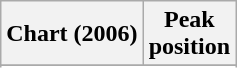<table class="wikitable sortable">
<tr>
<th align="left">Chart (2006)</th>
<th align="center">Peak<br>position</th>
</tr>
<tr>
</tr>
<tr>
</tr>
<tr>
</tr>
</table>
